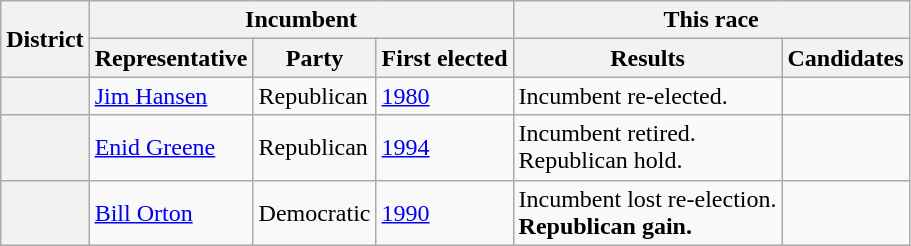<table class=wikitable>
<tr>
<th rowspan=2>District</th>
<th colspan=3>Incumbent</th>
<th colspan=2>This race</th>
</tr>
<tr>
<th>Representative</th>
<th>Party</th>
<th>First elected</th>
<th>Results</th>
<th>Candidates</th>
</tr>
<tr>
<th></th>
<td><a href='#'>Jim Hansen</a></td>
<td>Republican</td>
<td><a href='#'>1980</a></td>
<td>Incumbent re-elected.</td>
<td nowrap></td>
</tr>
<tr>
<th></th>
<td><a href='#'>Enid Greene</a></td>
<td>Republican</td>
<td><a href='#'>1994</a></td>
<td>Incumbent retired.<br>Republican hold.</td>
<td nowrap></td>
</tr>
<tr>
<th></th>
<td><a href='#'>Bill Orton</a></td>
<td>Democratic</td>
<td><a href='#'>1990</a></td>
<td>Incumbent lost re-election.<br><strong>Republican gain.</strong></td>
<td nowrap><br></td>
</tr>
</table>
